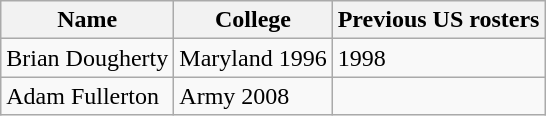<table class="wikitable">
<tr ;>
<th>Name</th>
<th>College</th>
<th>Previous US rosters</th>
</tr>
<tr>
<td>Brian Dougherty</td>
<td>Maryland 1996</td>
<td>1998</td>
</tr>
<tr>
<td>Adam Fullerton</td>
<td>Army 2008</td>
<td></td>
</tr>
</table>
